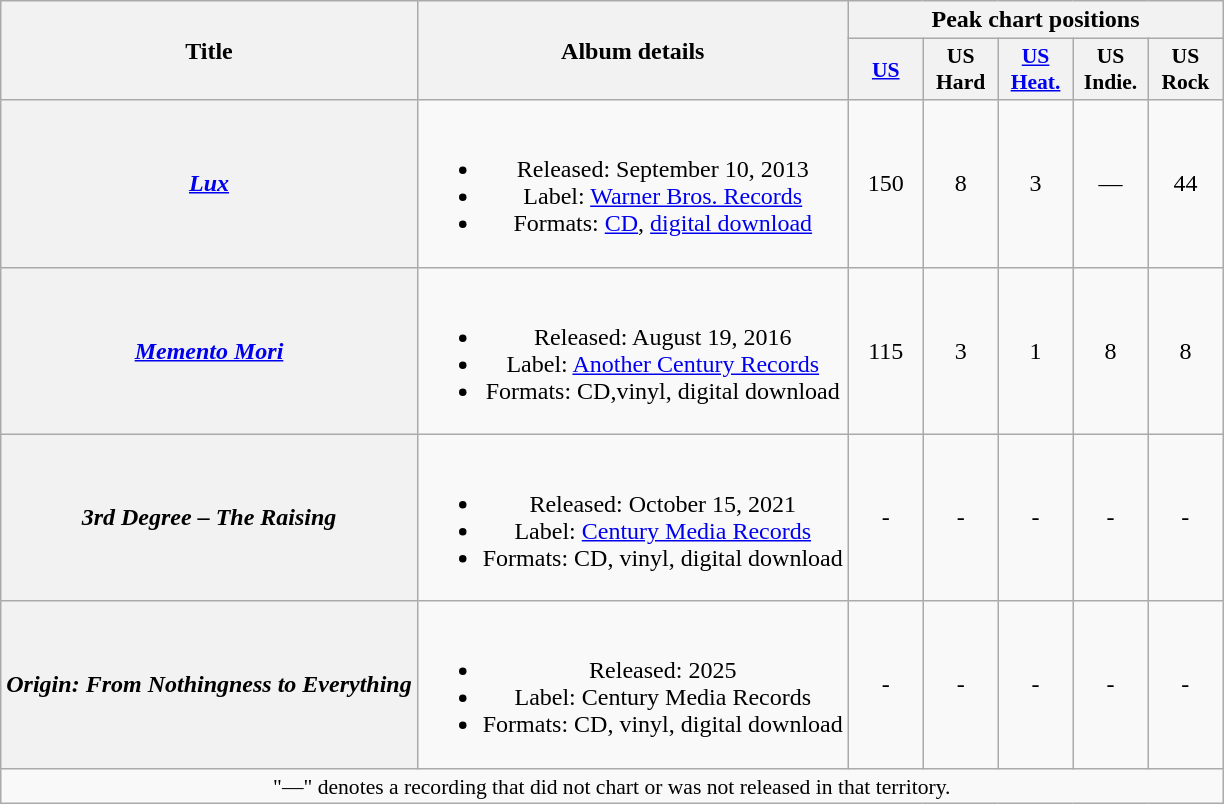<table class="wikitable plainrowheaders" style="text-align:center;">
<tr>
<th scope="col" rowspan="2">Title</th>
<th scope="col" rowspan="2">Album details</th>
<th scope="col" colspan="5">Peak chart positions</th>
</tr>
<tr>
<th scope="col" style="width:3em;font-size:90%;"><a href='#'>US</a><br></th>
<th scope="col" style="width:3em;font-size:90%;">US<br>Hard<br></th>
<th scope="col" style="width:3em;font-size:90%;"><a href='#'>US<br>Heat.</a><br></th>
<th scope="col" style="width:3em;font-size:90%;">US<br>Indie.<br></th>
<th scope="col" style="width:3em;font-size:90%;">US<br>Rock<br></th>
</tr>
<tr>
<th scope="row"><em><a href='#'>Lux</a></em></th>
<td><br><ul><li>Released: September 10, 2013</li><li>Label: <a href='#'>Warner Bros. Records</a></li><li>Formats: <a href='#'>CD</a>, <a href='#'>digital download</a></li></ul></td>
<td>150</td>
<td>8</td>
<td>3</td>
<td>—</td>
<td>44</td>
</tr>
<tr>
<th scope="row"><em><a href='#'>Memento Mori</a></em></th>
<td><br><ul><li>Released: August 19, 2016</li><li>Label: <a href='#'>Another Century Records</a></li><li>Formats: CD,vinyl, digital download</li></ul></td>
<td>115</td>
<td>3</td>
<td>1</td>
<td>8</td>
<td>8</td>
</tr>
<tr>
<th scope="row"><em>3rd Degree – The Raising</em></th>
<td><br><ul><li>Released: October 15, 2021</li><li>Label: <a href='#'>Century Media Records</a></li><li>Formats: CD, vinyl, digital download</li></ul></td>
<td>-</td>
<td>-</td>
<td>-</td>
<td>-</td>
<td>-</td>
</tr>
<tr>
<th scope="row"><em>Origin: From Nothingness to Everything</em></th>
<td><br><ul><li>Released: 2025</li><li>Label: Century Media Records</li><li>Formats: CD, vinyl, digital download</li></ul></td>
<td>-</td>
<td>-</td>
<td>-</td>
<td>-</td>
<td>-</td>
</tr>
<tr>
<td colspan="7" style="font-size:90%">"—" denotes a recording that did not chart or was not released in that territory.</td>
</tr>
</table>
